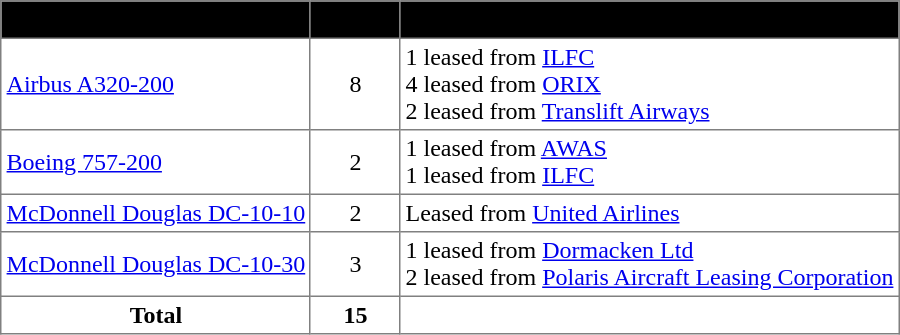<table class="toccolours" border="1" cellpadding="3" style="margin:1em auto; white-space:nowrap; border-collapse:collapse">
<tr bgcolor=black>
<th><span>Aircraft</span></th>
<th><span>In Fleet</span></th>
<th><span>Notes</span></th>
</tr>
<tr>
<td><a href='#'>Airbus A320-200</a></td>
<td align="center">8</td>
<td>1 leased from <a href='#'>ILFC</a><br>4 leased from <a href='#'>ORIX</a><br>2 leased from <a href='#'>Translift Airways</a></td>
</tr>
<tr>
<td><a href='#'>Boeing 757-200</a></td>
<td align="center">2</td>
<td>1 leased from <a href='#'>AWAS</a><br>1 leased from <a href='#'>ILFC</a></td>
</tr>
<tr>
<td><a href='#'>McDonnell Douglas DC-10-10</a></td>
<td align="center">2</td>
<td>Leased from <a href='#'>United Airlines</a></td>
</tr>
<tr>
<td><a href='#'>McDonnell Douglas DC-10-30</a></td>
<td align="center">3</td>
<td>1 leased from <a href='#'>Dormacken Ltd</a><br>2 leased from <a href='#'>Polaris Aircraft Leasing Corporation</a></td>
</tr>
<tr>
<td align="center"><strong>Total</strong></td>
<td align="center"><strong>15</strong></td>
<td></td>
</tr>
</table>
